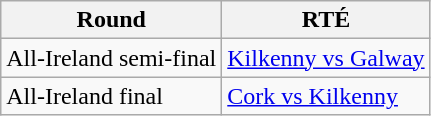<table class="wikitable">
<tr>
<th>Round</th>
<th>RTÉ</th>
</tr>
<tr>
<td>All-Ireland semi-final</td>
<td><a href='#'>Kilkenny vs Galway</a></td>
</tr>
<tr>
<td>All-Ireland final</td>
<td><a href='#'>Cork vs Kilkenny</a></td>
</tr>
</table>
